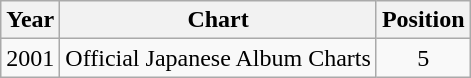<table class="wikitable">
<tr>
<th>Year</th>
<th>Chart</th>
<th>Position</th>
</tr>
<tr>
<td>2001</td>
<td>Official Japanese Album Charts</td>
<td style="text-align:center;">5</td>
</tr>
</table>
